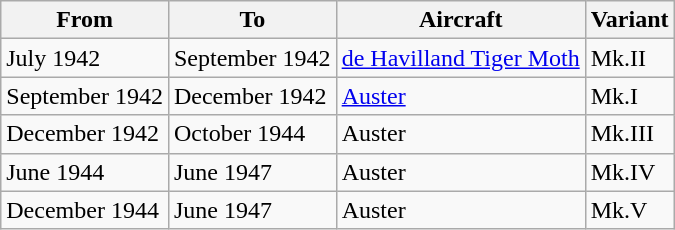<table class="wikitable">
<tr>
<th>From</th>
<th>To</th>
<th>Aircraft</th>
<th>Variant</th>
</tr>
<tr>
<td>July 1942</td>
<td>September 1942</td>
<td><a href='#'>de Havilland Tiger Moth</a></td>
<td>Mk.II</td>
</tr>
<tr>
<td>September 1942</td>
<td>December 1942</td>
<td><a href='#'>Auster</a></td>
<td>Mk.I</td>
</tr>
<tr>
<td>December 1942</td>
<td>October 1944</td>
<td>Auster</td>
<td>Mk.III</td>
</tr>
<tr>
<td>June 1944</td>
<td>June 1947</td>
<td>Auster</td>
<td>Mk.IV</td>
</tr>
<tr>
<td>December 1944</td>
<td>June 1947</td>
<td>Auster</td>
<td>Mk.V</td>
</tr>
</table>
